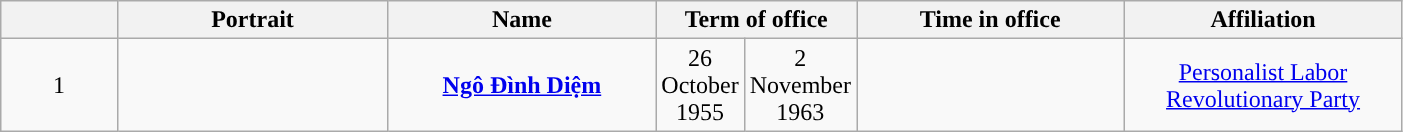<table class="wikitable" width=74%>
<tr>
<th scope="col" style="width:5em;"></th>
<th scope="col" style="width:12em;">Portrait</th>
<th scope="col" style="width:12em;">Name<br></th>
<th colspan="2" scope="col" style="width:12em;">Term of office</th>
<th scope="col" style="width:12em;">Time in office</th>
<th scope="col" style="width:12em;">Affiliation</th>
</tr>
<tr>
<td align="center" style="background: ">1</td>
<td align="center"></td>
<td align="center" scope="row" style="font-weight:normal;"><strong><a href='#'>Ngô Đình Diệm</a></strong><br></td>
<td align="center">26 October 1955</td>
<td align="center">2 November 1963 </td>
<td align="center"></td>
<td align="center"><a href='#'>Personalist Labor Revolutionary Party</a></td>
</tr>
</table>
